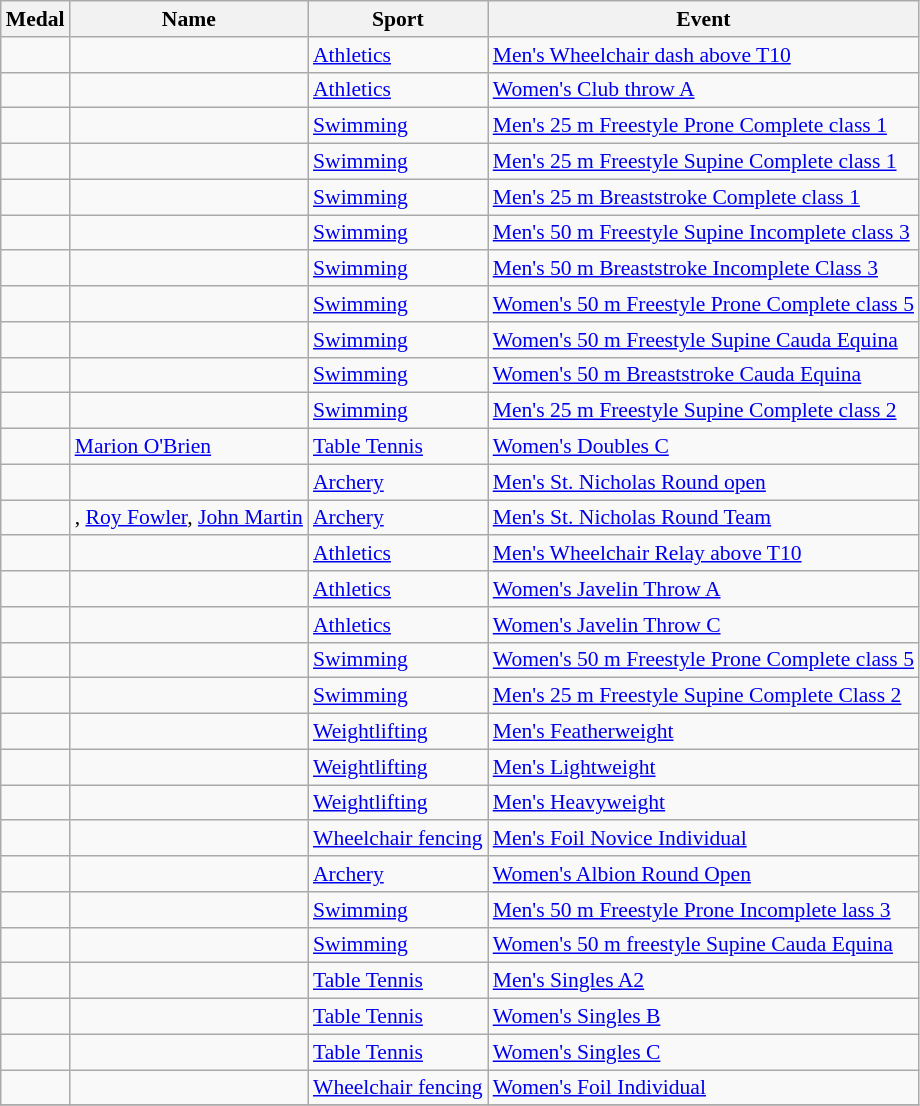<table class="wikitable sortable" style="font-size:90%">
<tr>
<th>Medal</th>
<th>Name</th>
<th>Sport</th>
<th>Event</th>
</tr>
<tr>
<td></td>
<td></td>
<td><a href='#'>Athletics</a></td>
<td><a href='#'>Men's Wheelchair dash above T10</a></td>
</tr>
<tr>
<td></td>
<td></td>
<td><a href='#'>Athletics</a></td>
<td><a href='#'>Women's Club throw A</a></td>
</tr>
<tr>
<td></td>
<td></td>
<td><a href='#'>Swimming</a></td>
<td><a href='#'>Men's 25 m Freestyle Prone Complete class 1</a></td>
</tr>
<tr>
<td></td>
<td></td>
<td><a href='#'>Swimming</a></td>
<td><a href='#'>Men's 25 m Freestyle Supine Complete class 1</a></td>
</tr>
<tr>
<td></td>
<td></td>
<td><a href='#'>Swimming</a></td>
<td><a href='#'>Men's 25 m Breaststroke Complete class 1</a></td>
</tr>
<tr>
<td></td>
<td></td>
<td><a href='#'>Swimming</a></td>
<td><a href='#'>Men's 50 m Freestyle Supine Incomplete class 3</a></td>
</tr>
<tr>
<td></td>
<td></td>
<td><a href='#'>Swimming</a></td>
<td><a href='#'>Men's 50 m Breaststroke Incomplete Class 3</a></td>
</tr>
<tr>
<td></td>
<td></td>
<td><a href='#'>Swimming</a></td>
<td><a href='#'>Women's 50 m Freestyle Prone Complete class 5</a></td>
</tr>
<tr>
<td></td>
<td></td>
<td><a href='#'>Swimming</a></td>
<td><a href='#'>Women's 50 m Freestyle Supine Cauda Equina</a></td>
</tr>
<tr>
<td></td>
<td></td>
<td><a href='#'>Swimming</a></td>
<td><a href='#'>Women's 50 m Breaststroke Cauda Equina</a></td>
</tr>
<tr>
<td></td>
<td></td>
<td><a href='#'>Swimming</a></td>
<td><a href='#'>Men's 25 m Freestyle Supine Complete class 2</a></td>
</tr>
<tr>
<td></td>
<td> <a href='#'>Marion O'Brien</a></td>
<td><a href='#'>Table Tennis</a></td>
<td><a href='#'>Women's Doubles C</a></td>
</tr>
<tr>
<td></td>
<td></td>
<td><a href='#'>Archery</a></td>
<td><a href='#'>Men's St. Nicholas Round open</a></td>
</tr>
<tr>
<td></td>
<td>, <a href='#'>Roy Fowler</a>, <a href='#'>John Martin</a></td>
<td><a href='#'>Archery</a></td>
<td><a href='#'>Men's St. Nicholas Round Team</a></td>
</tr>
<tr>
<td></td>
<td></td>
<td><a href='#'>Athletics</a></td>
<td><a href='#'>Men's Wheelchair Relay above T10</a></td>
</tr>
<tr>
<td></td>
<td></td>
<td><a href='#'>Athletics</a></td>
<td><a href='#'>Women's Javelin Throw A</a></td>
</tr>
<tr>
<td></td>
<td></td>
<td><a href='#'>Athletics</a></td>
<td><a href='#'>Women's Javelin Throw C</a></td>
</tr>
<tr |->
<td></td>
<td></td>
<td><a href='#'>Swimming</a></td>
<td><a href='#'>Women's 50 m Freestyle Prone Complete class 5</a></td>
</tr>
<tr>
<td></td>
<td></td>
<td><a href='#'>Swimming</a></td>
<td><a href='#'>Men's 25 m Freestyle Supine Complete Class 2</a></td>
</tr>
<tr>
<td></td>
<td></td>
<td><a href='#'>Weightlifting</a></td>
<td><a href='#'>Men's Featherweight</a></td>
</tr>
<tr>
<td></td>
<td></td>
<td><a href='#'>Weightlifting</a></td>
<td><a href='#'>Men's Lightweight</a></td>
</tr>
<tr>
<td></td>
<td></td>
<td><a href='#'>Weightlifting</a></td>
<td><a href='#'>Men's Heavyweight</a></td>
</tr>
<tr>
<td></td>
<td></td>
<td><a href='#'>Wheelchair fencing</a></td>
<td><a href='#'>Men's Foil Novice Individual</a></td>
</tr>
<tr>
<td></td>
<td></td>
<td><a href='#'>Archery</a></td>
<td><a href='#'>Women's Albion Round Open</a></td>
</tr>
<tr>
<td></td>
<td></td>
<td><a href='#'>Swimming</a></td>
<td><a href='#'>Men's 50 m Freestyle Prone Incomplete lass 3</a></td>
</tr>
<tr>
<td></td>
<td></td>
<td><a href='#'>Swimming</a></td>
<td><a href='#'>Women's 50 m freestyle Supine Cauda Equina</a></td>
</tr>
<tr>
<td></td>
<td></td>
<td><a href='#'>Table Tennis</a></td>
<td><a href='#'>Men's Singles A2</a></td>
</tr>
<tr>
<td></td>
<td></td>
<td><a href='#'>Table Tennis</a></td>
<td><a href='#'>Women's Singles B</a></td>
</tr>
<tr>
<td></td>
<td></td>
<td><a href='#'>Table Tennis</a></td>
<td><a href='#'>Women's Singles C</a></td>
</tr>
<tr>
<td></td>
<td></td>
<td><a href='#'>Wheelchair fencing</a></td>
<td><a href='#'>Women's Foil Individual</a></td>
</tr>
<tr>
</tr>
</table>
